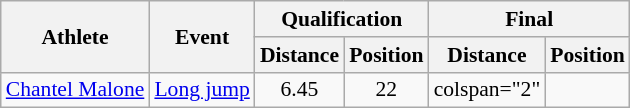<table class="wikitable" style="font-size:90%">
<tr>
<th rowspan="2">Athlete</th>
<th rowspan="2">Event</th>
<th colspan="2">Qualification</th>
<th colspan="2">Final</th>
</tr>
<tr>
<th>Distance</th>
<th>Position</th>
<th>Distance</th>
<th>Position</th>
</tr>
<tr style=text-align:center>
<td style=text-align:left><a href='#'>Chantel Malone</a></td>
<td style=text-align:left><a href='#'>Long jump</a></td>
<td>6.45</td>
<td>22</td>
<td>colspan="2" </td>
</tr>
</table>
